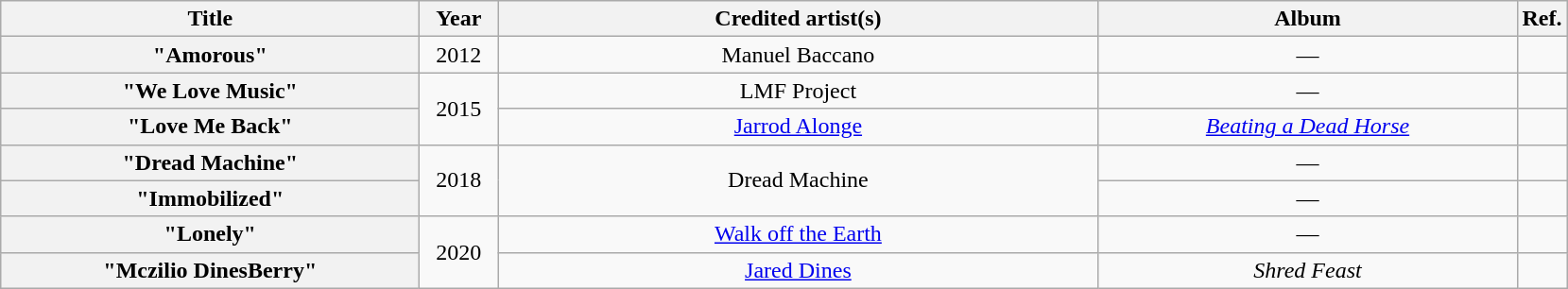<table class="wikitable plainrowheaders" style="text-align:center;">
<tr>
<th scope="col" style="width:18em;">Title</th>
<th scope="col" style="width:3em;">Year</th>
<th scope="col" style="width:26em;">Credited artist(s)</th>
<th scope="col" style="width:18em;">Album</th>
<th scope="col" style="width:0em;">Ref.</th>
</tr>
<tr>
<th scope="row">"Amorous"</th>
<td>2012</td>
<td>Manuel Baccano<br> </td>
<td>—</td>
<td></td>
</tr>
<tr>
<th scope="row">"We Love Music"</th>
<td rowspan="2">2015</td>
<td>LMF Project<br> </td>
<td>—</td>
<td></td>
</tr>
<tr>
<th scope="row">"Love Me Back"</th>
<td><a href='#'>Jarrod Alonge</a><br> </td>
<td><em><a href='#'>Beating a Dead Horse</a></em></td>
<td></td>
</tr>
<tr>
<th scope="row">"Dread Machine"</th>
<td rowspan="2">2018</td>
<td rowspan="2">Dread Machine</td>
<td>—</td>
<td></td>
</tr>
<tr>
<th scope="row">"Immobilized"</th>
<td>—</td>
<td></td>
</tr>
<tr>
<th scope="row">"Lonely"</th>
<td rowspan=2>2020</td>
<td><a href='#'>Walk off the Earth</a></td>
<td>—</td>
<td></td>
</tr>
<tr>
<th scope="row">"Mczilio DinesBerry"</th>
<td><a href='#'>Jared Dines</a><br> </td>
<td><em>Shred Feast</em></td>
<td></td>
</tr>
</table>
